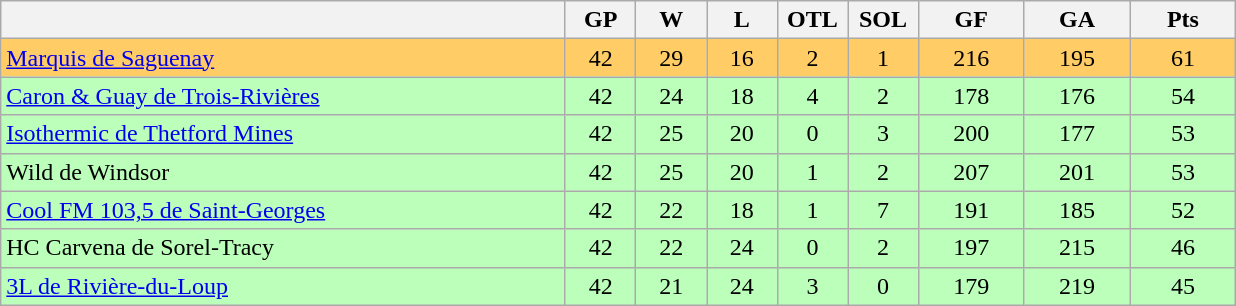<table class="wikitable">
<tr>
<th width="40%" bgcolor="#e0e0e0"></th>
<th width="5%" bgcolor="#e0e0e0">GP</th>
<th width="5%" bgcolor="#e0e0e0">W</th>
<th width="5%" bgcolor="#e0e0e0">L</th>
<th width="5%" bgcolor="#e0e0e0">OTL</th>
<th width="5%" bgcolor="#e0e0e0">SOL</th>
<th width="7.5%" bgcolor="#e0e0e0">GF</th>
<th width="7.5%" bgcolor="#e0e0e0">GA</th>
<th width="7.5%" bgcolor="#e0e0e0">Pts</th>
</tr>
<tr align="center" bgcolor="#FFCC66">
<td align="left"><a href='#'>Marquis de Saguenay</a></td>
<td>42</td>
<td>29</td>
<td>16</td>
<td>2</td>
<td>1</td>
<td>216</td>
<td>195</td>
<td>61</td>
</tr>
<tr align="center" bgcolor="#bbffbb">
<td align="left"><a href='#'>Caron & Guay de Trois-Rivières</a></td>
<td>42</td>
<td>24</td>
<td>18</td>
<td>4</td>
<td>2</td>
<td>178</td>
<td>176</td>
<td>54</td>
</tr>
<tr align="center" bgcolor="#bbffbb">
<td align="left"><a href='#'>Isothermic de Thetford Mines</a></td>
<td>42</td>
<td>25</td>
<td>20</td>
<td>0</td>
<td>3</td>
<td>200</td>
<td>177</td>
<td>53</td>
</tr>
<tr align="center" bgcolor="#bbffbb">
<td align="left">Wild de Windsor</td>
<td>42</td>
<td>25</td>
<td>20</td>
<td>1</td>
<td>2</td>
<td>207</td>
<td>201</td>
<td>53</td>
</tr>
<tr align="center" bgcolor="#bbffbb">
<td align="left"><a href='#'>Cool FM 103,5 de Saint-Georges</a></td>
<td>42</td>
<td>22</td>
<td>18</td>
<td>1</td>
<td>7</td>
<td>191</td>
<td>185</td>
<td>52</td>
</tr>
<tr align="center" bgcolor="#bbffbb">
<td align="left">HC Carvena de Sorel-Tracy</td>
<td>42</td>
<td>22</td>
<td>24</td>
<td>0</td>
<td>2</td>
<td>197</td>
<td>215</td>
<td>46</td>
</tr>
<tr align="center" bgcolor="#bbffbb">
<td align="left"><a href='#'>3L de Rivière-du-Loup</a></td>
<td>42</td>
<td>21</td>
<td>24</td>
<td>3</td>
<td>0</td>
<td>179</td>
<td>219</td>
<td>45</td>
</tr>
</table>
